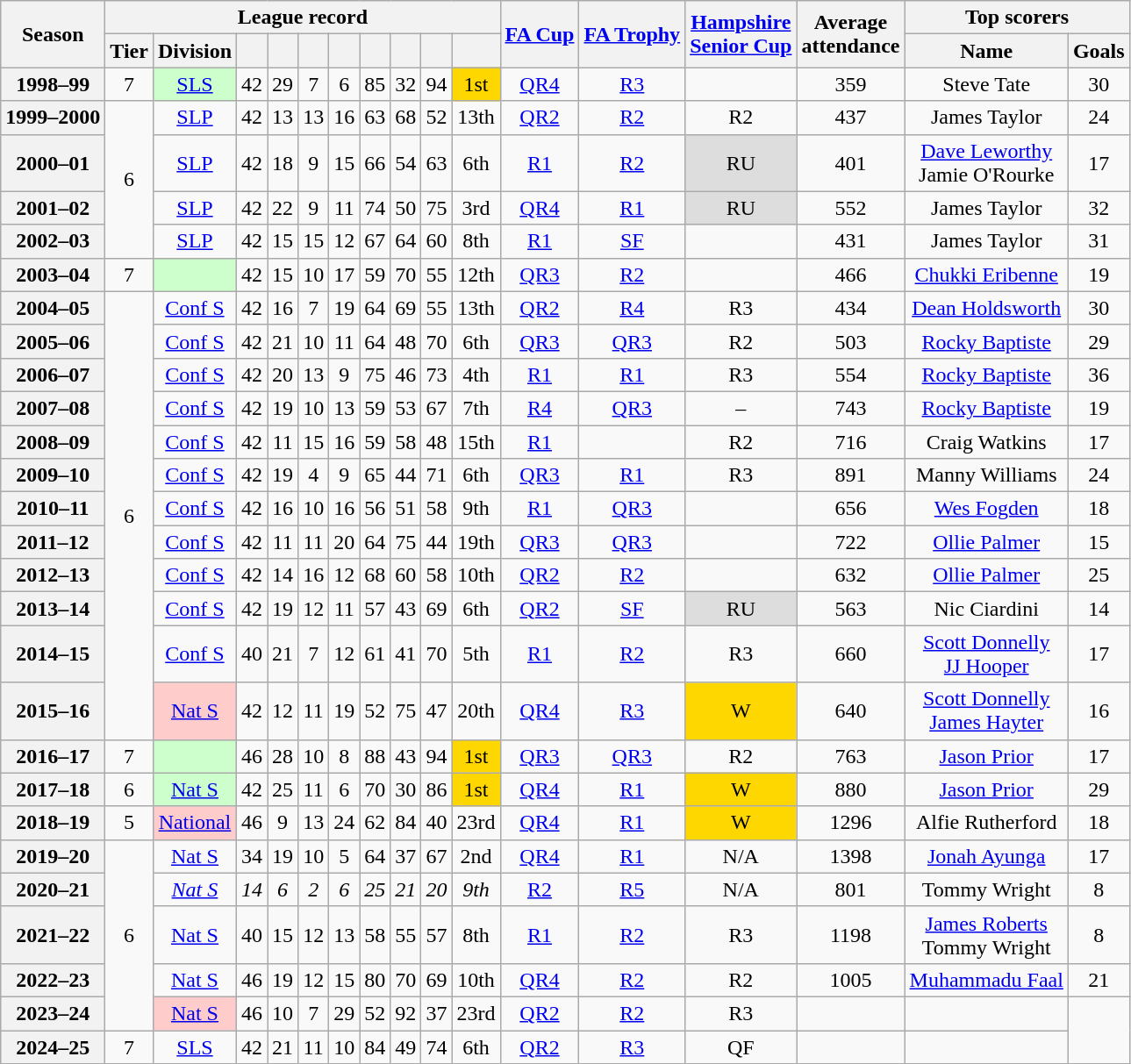<table class="wikitable sortable plainrowheaders" style="text-align:center;">
<tr>
<th rowspan=2 scope=col>Season</th>
<th colspan=10 scope=col>League record</th>
<th rowspan=2 scope=col><a href='#'>FA Cup</a></th>
<th rowspan=2 scope=col><a href='#'>FA Trophy</a></th>
<th rowspan=2 scope=col><a href='#'>Hampshire<br>Senior Cup</a></th>
<th rowspan=2 scope=col>Average<br>attendance</th>
<th colspan=2 scope=col>Top scorers</th>
</tr>
<tr>
<th>Tier</th>
<th scope="col">Division</th>
<th scope=col></th>
<th scope=col></th>
<th scope=col></th>
<th scope=col></th>
<th scope=col></th>
<th scope=col></th>
<th scope=col></th>
<th scope=col data-sort-type="number"></th>
<th scope=col class=unsortable>Name</th>
<th scope=col>Goals</th>
</tr>
<tr>
<th scope=row>1998–99</th>
<td>7</td>
<td style="background-color:#cfc;"><a href='#'>SLS</a> </td>
<td>42</td>
<td>29</td>
<td>7</td>
<td>6</td>
<td>85</td>
<td>32</td>
<td>94</td>
<td style="background-color:gold;">1st</td>
<td><a href='#'>QR4</a></td>
<td><a href='#'>R3</a></td>
<td></td>
<td>359</td>
<td>Steve Tate</td>
<td>30</td>
</tr>
<tr>
<th scope=row>1999–2000</th>
<td rowspan="4">6</td>
<td><a href='#'>SLP</a></td>
<td>42</td>
<td>13</td>
<td>13</td>
<td>16</td>
<td>63</td>
<td>68</td>
<td>52</td>
<td>13th</td>
<td><a href='#'>QR2</a></td>
<td><a href='#'>R2</a></td>
<td>R2</td>
<td>437</td>
<td>James Taylor</td>
<td>24</td>
</tr>
<tr>
<th scope=row>2000–01</th>
<td><a href='#'>SLP</a></td>
<td>42</td>
<td>18</td>
<td>9</td>
<td>15</td>
<td>66</td>
<td>54</td>
<td>63</td>
<td>6th</td>
<td><a href='#'>R1</a></td>
<td><a href='#'>R2</a></td>
<td style="background-color:#DDD">RU</td>
<td>401</td>
<td><a href='#'>Dave Leworthy</a><br>Jamie O'Rourke</td>
<td>17</td>
</tr>
<tr>
<th scope=row>2001–02</th>
<td><a href='#'>SLP</a></td>
<td>42</td>
<td>22</td>
<td>9</td>
<td>11</td>
<td>74</td>
<td>50</td>
<td>75</td>
<td>3rd</td>
<td><a href='#'>QR4</a></td>
<td><a href='#'>R1</a></td>
<td style="background-color:#DDD">RU</td>
<td>552</td>
<td>James Taylor</td>
<td>32</td>
</tr>
<tr>
<th scope=row>2002–03</th>
<td><a href='#'>SLP</a></td>
<td>42</td>
<td>15</td>
<td>15</td>
<td>12</td>
<td>67</td>
<td>64</td>
<td>60</td>
<td>8th</td>
<td><a href='#'>R1</a></td>
<td><a href='#'>SF</a></td>
<td></td>
<td>431</td>
<td>James Taylor</td>
<td>31</td>
</tr>
<tr>
<th scope=row>2003–04</th>
<td>7</td>
<td style="background-color:#cfc;"></td>
<td>42</td>
<td>15</td>
<td>10</td>
<td>17</td>
<td>59</td>
<td>70</td>
<td>55</td>
<td>12th</td>
<td><a href='#'>QR3</a></td>
<td><a href='#'>R2</a></td>
<td></td>
<td>466</td>
<td><a href='#'>Chukki Eribenne</a></td>
<td>19</td>
</tr>
<tr>
<th scope=row>2004–05</th>
<td rowspan="12">6</td>
<td><a href='#'>Conf S</a></td>
<td>42</td>
<td>16</td>
<td>7</td>
<td>19</td>
<td>64</td>
<td>69</td>
<td>55</td>
<td>13th</td>
<td><a href='#'>QR2</a></td>
<td><a href='#'>R4</a></td>
<td>R3</td>
<td>434</td>
<td><a href='#'>Dean Holdsworth</a></td>
<td>30</td>
</tr>
<tr>
<th scope=row>2005–06</th>
<td><a href='#'>Conf S</a></td>
<td>42</td>
<td>21</td>
<td>10</td>
<td>11</td>
<td>64</td>
<td>48</td>
<td>70</td>
<td>6th</td>
<td><a href='#'>QR3</a></td>
<td><a href='#'>QR3</a></td>
<td>R2</td>
<td>503</td>
<td><a href='#'>Rocky Baptiste</a></td>
<td>29</td>
</tr>
<tr>
<th scope=row>2006–07</th>
<td><a href='#'>Conf S</a></td>
<td>42</td>
<td>20</td>
<td>13</td>
<td>9</td>
<td>75</td>
<td>46</td>
<td>73</td>
<td>4th</td>
<td><a href='#'>R1</a></td>
<td><a href='#'>R1</a></td>
<td>R3</td>
<td>554</td>
<td><a href='#'>Rocky Baptiste</a></td>
<td>36</td>
</tr>
<tr>
<th scope=row>2007–08</th>
<td><a href='#'>Conf S</a></td>
<td>42</td>
<td>19</td>
<td>10</td>
<td>13</td>
<td>59</td>
<td>53</td>
<td>67</td>
<td>7th</td>
<td><a href='#'>R4</a></td>
<td><a href='#'>QR3</a></td>
<td>–</td>
<td>743</td>
<td><a href='#'>Rocky Baptiste</a></td>
<td>19</td>
</tr>
<tr>
<th scope=row>2008–09</th>
<td><a href='#'>Conf S</a></td>
<td>42</td>
<td>11</td>
<td>15</td>
<td>16</td>
<td>59</td>
<td>58</td>
<td>48</td>
<td>15th</td>
<td><a href='#'>R1</a></td>
<td></td>
<td>R2</td>
<td>716</td>
<td>Craig Watkins</td>
<td>17</td>
</tr>
<tr>
<th scope=row>2009–10</th>
<td><a href='#'>Conf S</a></td>
<td>42</td>
<td>19</td>
<td>4</td>
<td>9</td>
<td>65</td>
<td>44</td>
<td>71</td>
<td>6th</td>
<td><a href='#'>QR3</a></td>
<td><a href='#'>R1</a></td>
<td>R3</td>
<td>891</td>
<td>Manny Williams</td>
<td>24</td>
</tr>
<tr>
<th scope=row>2010–11</th>
<td><a href='#'>Conf S</a></td>
<td>42</td>
<td>16</td>
<td>10</td>
<td>16</td>
<td>56</td>
<td>51</td>
<td>58</td>
<td>9th</td>
<td><a href='#'>R1</a></td>
<td><a href='#'>QR3</a></td>
<td></td>
<td>656</td>
<td><a href='#'>Wes Fogden</a></td>
<td>18</td>
</tr>
<tr>
<th scope=row>2011–12</th>
<td><a href='#'>Conf S</a></td>
<td>42</td>
<td>11</td>
<td>11</td>
<td>20</td>
<td>64</td>
<td>75</td>
<td>44</td>
<td>19th</td>
<td><a href='#'>QR3</a></td>
<td><a href='#'>QR3</a></td>
<td></td>
<td>722</td>
<td><a href='#'>Ollie Palmer</a></td>
<td>15</td>
</tr>
<tr>
<th scope=row>2012–13</th>
<td><a href='#'>Conf S</a></td>
<td>42</td>
<td>14</td>
<td>16</td>
<td>12</td>
<td>68</td>
<td>60</td>
<td>58</td>
<td>10th</td>
<td><a href='#'>QR2</a></td>
<td><a href='#'>R2</a></td>
<td></td>
<td>632</td>
<td><a href='#'>Ollie Palmer</a></td>
<td>25</td>
</tr>
<tr>
<th scope=row>2013–14</th>
<td><a href='#'>Conf S</a></td>
<td>42</td>
<td>19</td>
<td>12</td>
<td>11</td>
<td>57</td>
<td>43</td>
<td>69</td>
<td>6th</td>
<td><a href='#'>QR2</a></td>
<td><a href='#'>SF</a></td>
<td style="background-color:#DDD">RU</td>
<td>563</td>
<td>Nic Ciardini</td>
<td>14</td>
</tr>
<tr>
<th scope=row>2014–15</th>
<td><a href='#'>Conf S</a></td>
<td>40</td>
<td>21</td>
<td>7</td>
<td>12</td>
<td>61</td>
<td>41</td>
<td>70</td>
<td>5th</td>
<td><a href='#'>R1</a></td>
<td><a href='#'>R2</a></td>
<td>R3</td>
<td>660</td>
<td><a href='#'>Scott Donnelly</a><br><a href='#'>JJ Hooper</a></td>
<td>17</td>
</tr>
<tr>
<th scope=row>2015–16</th>
<td style="background-color:#FFCCCC"><a href='#'>Nat S</a> </td>
<td>42</td>
<td>12</td>
<td>11</td>
<td>19</td>
<td>52</td>
<td>75</td>
<td>47</td>
<td>20th</td>
<td><a href='#'>QR4</a></td>
<td><a href='#'>R3</a></td>
<td style="background-color:gold">W</td>
<td>640</td>
<td><a href='#'>Scott Donnelly</a><br><a href='#'>James Hayter</a></td>
<td>16</td>
</tr>
<tr>
<th scope=row>2016–17</th>
<td>7</td>
<td style="background-color:#cfc;"></td>
<td>46</td>
<td>28</td>
<td>10</td>
<td>8</td>
<td>88</td>
<td>43</td>
<td>94</td>
<td style="background-color:gold;">1st</td>
<td><a href='#'>QR3</a></td>
<td><a href='#'>QR3</a></td>
<td>R2</td>
<td>763</td>
<td><a href='#'>Jason Prior</a></td>
<td>17</td>
</tr>
<tr>
<th scope=row>2017–18</th>
<td>6</td>
<td style="background-color:#cfc;"><a href='#'>Nat S</a> </td>
<td>42</td>
<td>25</td>
<td>11</td>
<td>6</td>
<td>70</td>
<td>30</td>
<td>86</td>
<td style="background-color:gold;">1st</td>
<td><a href='#'>QR4</a></td>
<td><a href='#'>R1</a></td>
<td style="background-color:gold">W</td>
<td>880</td>
<td><a href='#'>Jason Prior</a></td>
<td>29</td>
</tr>
<tr>
<th scope=row>2018–19</th>
<td>5</td>
<td style="background-color:#FFCCCC"><a href='#'>National</a> </td>
<td>46</td>
<td>9</td>
<td>13</td>
<td>24</td>
<td>62</td>
<td>84</td>
<td>40</td>
<td>23rd</td>
<td><a href='#'>QR4</a></td>
<td><a href='#'>R1</a></td>
<td style="background-color:gold">W</td>
<td>1296</td>
<td>Alfie Rutherford</td>
<td>18</td>
</tr>
<tr>
<th scope=row>2019–20</th>
<td rowspan=5>6</td>
<td><a href='#'>Nat S</a></td>
<td>34</td>
<td>19</td>
<td>10</td>
<td>5</td>
<td>64</td>
<td>37</td>
<td>67</td>
<td>2nd</td>
<td><a href='#'>QR4</a></td>
<td><a href='#'>R1</a></td>
<td>N/A</td>
<td>1398</td>
<td><a href='#'>Jonah Ayunga</a></td>
<td>17</td>
</tr>
<tr>
<th scope=row>2020–21</th>
<td><em><a href='#'>Nat S</a></em></td>
<td><em>14</em></td>
<td><em>6</em></td>
<td><em>2</em></td>
<td><em>6</em></td>
<td><em>25</em></td>
<td><em>21</em></td>
<td><em>20</em></td>
<td><em>9th</em></td>
<td><a href='#'>R2</a></td>
<td><a href='#'>R5</a></td>
<td>N/A</td>
<td>801</td>
<td>Tommy Wright</td>
<td>8</td>
</tr>
<tr>
<th scope=row>2021–22</th>
<td><a href='#'>Nat S</a></td>
<td>40</td>
<td>15</td>
<td>12</td>
<td>13</td>
<td>58</td>
<td>55</td>
<td>57</td>
<td>8th</td>
<td><a href='#'>R1</a></td>
<td><a href='#'>R2</a></td>
<td>R3</td>
<td>1198</td>
<td><a href='#'>James Roberts</a><br>Tommy Wright</td>
<td>8</td>
</tr>
<tr>
<th scope=row>2022–23</th>
<td><a href='#'>Nat S</a></td>
<td>46</td>
<td>19</td>
<td>12</td>
<td>15</td>
<td>80</td>
<td>70</td>
<td>69</td>
<td>10th</td>
<td><a href='#'>QR4</a></td>
<td><a href='#'>R2</a></td>
<td>R2</td>
<td>1005</td>
<td><a href='#'>Muhammadu Faal</a></td>
<td>21</td>
</tr>
<tr>
<th scope=row>2023–24</th>
<td style="background-color:#FFCCCC"><a href='#'>Nat S</a> </td>
<td>46</td>
<td>10</td>
<td>7</td>
<td>29</td>
<td>52</td>
<td>92</td>
<td>37</td>
<td>23rd</td>
<td><a href='#'>QR2</a></td>
<td><a href='#'>R2</a></td>
<td>R3</td>
<td></td>
<td></td>
</tr>
<tr>
<th scope=row>2024–25</th>
<td>7</td>
<td><a href='#'>SLS</a></td>
<td>42</td>
<td>21</td>
<td>11</td>
<td>10</td>
<td>84</td>
<td>49</td>
<td>74</td>
<td>6th</td>
<td><a href='#'>QR2</a></td>
<td><a href='#'>R3</a></td>
<td>QF</td>
<td></td>
<td></td>
</tr>
</table>
